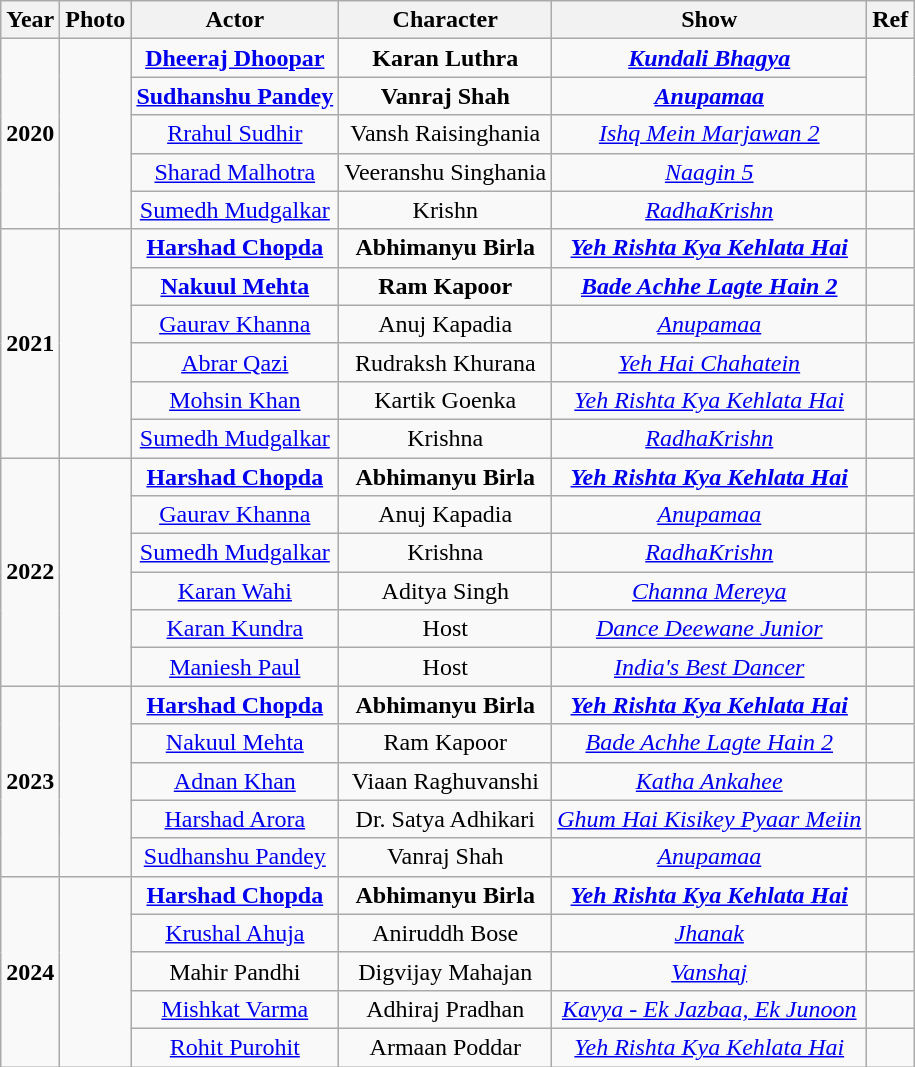<table class="wikitable sortable" style="text-align:center;">
<tr>
<th>Year</th>
<th>Photo</th>
<th>Actor</th>
<th>Character</th>
<th>Show</th>
<th>Ref</th>
</tr>
<tr>
<td rowspan=5><strong>2020</strong></td>
<td rowspan=5 style="text-align:center"><br></td>
<td><strong><a href='#'>Dheeraj Dhoopar</a></strong></td>
<td><strong>Karan Luthra</strong></td>
<td><strong><em><a href='#'>Kundali Bhagya</a></em></strong></td>
<td rowspan="2"></td>
</tr>
<tr>
<td><strong><a href='#'>Sudhanshu Pandey</a></strong></td>
<td><strong>Vanraj Shah</strong></td>
<td><strong><em><a href='#'>Anupamaa</a></em></strong></td>
</tr>
<tr>
<td><a href='#'>Rrahul Sudhir</a></td>
<td>Vansh Raisinghania</td>
<td><em><a href='#'>Ishq Mein Marjawan 2</a></em></td>
<td></td>
</tr>
<tr>
<td><a href='#'>Sharad Malhotra</a></td>
<td>Veeranshu Singhania</td>
<td><em><a href='#'>Naagin 5</a></em></td>
<td></td>
</tr>
<tr>
<td><a href='#'>Sumedh Mudgalkar</a></td>
<td>Krishn</td>
<td><em><a href='#'>RadhaKrishn</a></em></td>
<td></td>
</tr>
<tr>
<td rowspan=6><strong>2021</strong></td>
<td rowspan=6 style="text-align:center"><br></td>
<td><strong><a href='#'>Harshad Chopda</a></strong></td>
<td><strong>Abhimanyu Birla</strong></td>
<td><strong><em><a href='#'>Yeh Rishta Kya Kehlata Hai</a></em></strong></td>
<td></td>
</tr>
<tr>
<td><strong><a href='#'>Nakuul Mehta</a></strong></td>
<td><strong>Ram Kapoor</strong></td>
<td><strong><em><a href='#'>Bade Achhe Lagte Hain 2</a></em></strong></td>
<td></td>
</tr>
<tr>
<td><a href='#'>Gaurav Khanna</a></td>
<td>Anuj Kapadia</td>
<td><em><a href='#'>Anupamaa</a></em></td>
<td></td>
</tr>
<tr>
<td><a href='#'>Abrar Qazi</a></td>
<td>Rudraksh Khurana</td>
<td><em><a href='#'>Yeh Hai Chahatein</a></em></td>
<td></td>
</tr>
<tr>
<td><a href='#'>Mohsin Khan</a></td>
<td>Kartik Goenka</td>
<td><em><a href='#'>Yeh Rishta Kya Kehlata Hai</a></em></td>
<td></td>
</tr>
<tr>
<td><a href='#'>Sumedh Mudgalkar</a></td>
<td>Krishna</td>
<td><em><a href='#'>RadhaKrishn</a></em></td>
<td></td>
</tr>
<tr>
<td rowspan=6><strong>2022</strong></td>
<td rowspan=6 style="text-align:center"></td>
<td><strong><a href='#'>Harshad Chopda</a></strong></td>
<td><strong>Abhimanyu Birla</strong></td>
<td><strong><em><a href='#'>Yeh Rishta Kya Kehlata Hai</a></em></strong></td>
<td></td>
</tr>
<tr>
<td><a href='#'>Gaurav Khanna</a></td>
<td>Anuj Kapadia</td>
<td><em><a href='#'>Anupamaa</a></em></td>
<td></td>
</tr>
<tr>
<td><a href='#'>Sumedh Mudgalkar</a></td>
<td>Krishna</td>
<td><em><a href='#'>RadhaKrishn</a></em></td>
<td></td>
</tr>
<tr>
<td><a href='#'>Karan Wahi</a></td>
<td>Aditya Singh</td>
<td><em><a href='#'>Channa Mereya</a></em></td>
<td></td>
</tr>
<tr>
<td><a href='#'>Karan Kundra</a></td>
<td>Host</td>
<td><em><a href='#'>Dance Deewane Junior</a></em></td>
<td></td>
</tr>
<tr>
<td><a href='#'>Maniesh Paul</a></td>
<td>Host</td>
<td><em><a href='#'>India's Best Dancer</a></em></td>
<td></td>
</tr>
<tr>
<td rowspan=5><strong>2023</strong></td>
<td rowspan=5 style="text-align:center"></td>
<td><strong><a href='#'>Harshad Chopda</a></strong></td>
<td><strong>Abhimanyu Birla</strong></td>
<td><strong><em><a href='#'>Yeh Rishta Kya Kehlata Hai</a></em></strong></td>
<td></td>
</tr>
<tr>
<td><a href='#'>Nakuul Mehta</a></td>
<td>Ram Kapoor</td>
<td><em><a href='#'>Bade Achhe Lagte Hain 2</a></em></td>
<td></td>
</tr>
<tr>
<td><a href='#'>Adnan Khan</a></td>
<td>Viaan Raghuvanshi</td>
<td><em><a href='#'>Katha Ankahee</a></em></td>
<td></td>
</tr>
<tr>
<td><a href='#'>Harshad Arora</a></td>
<td>Dr. Satya Adhikari</td>
<td><em><a href='#'>Ghum Hai Kisikey Pyaar Meiin</a></em></td>
<td></td>
</tr>
<tr>
<td><a href='#'>Sudhanshu Pandey</a></td>
<td>Vanraj Shah</td>
<td><em><a href='#'>Anupamaa</a></em></td>
<td></td>
</tr>
<tr>
<td rowspan=5><strong>2024</strong></td>
<td rowspan=5 style="text-align:center"></td>
<td><strong><a href='#'>Harshad Chopda</a></strong></td>
<td><strong>Abhimanyu Birla</strong></td>
<td><strong><em><a href='#'>Yeh Rishta Kya Kehlata Hai</a></em></strong></td>
<td></td>
</tr>
<tr>
<td><a href='#'>Krushal Ahuja</a></td>
<td>Aniruddh Bose</td>
<td><em><a href='#'>Jhanak</a></em></td>
<td></td>
</tr>
<tr>
<td>Mahir Pandhi</td>
<td>Digvijay Mahajan</td>
<td><em><a href='#'>Vanshaj</a></em></td>
<td></td>
</tr>
<tr>
<td><a href='#'>Mishkat Varma</a></td>
<td>Adhiraj Pradhan</td>
<td><em><a href='#'>Kavya - Ek Jazbaa, Ek Junoon</a></em></td>
<td></td>
</tr>
<tr>
<td><a href='#'>Rohit Purohit</a></td>
<td>Armaan Poddar</td>
<td><em><a href='#'>Yeh Rishta Kya Kehlata Hai</a></em></td>
<td></td>
</tr>
</table>
